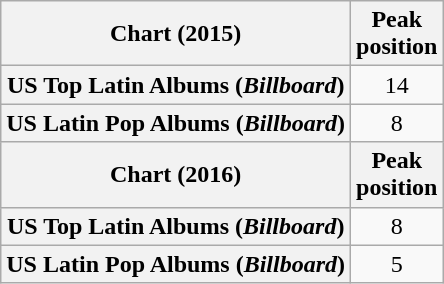<table class="wikitable sortable plainrowheaders">
<tr>
<th>Chart (2015)</th>
<th>Peak<br>position</th>
</tr>
<tr>
<th scope="row">US Top Latin Albums (<em>Billboard</em>)</th>
<td style="text-align:center;">14</td>
</tr>
<tr>
<th scope="row">US Latin Pop Albums (<em>Billboard</em>)</th>
<td style="text-align:center;">8</td>
</tr>
<tr>
<th>Chart (2016)</th>
<th>Peak<br>position</th>
</tr>
<tr>
<th scope="row">US Top Latin Albums (<em>Billboard</em>)</th>
<td style="text-align:center;">8</td>
</tr>
<tr>
<th scope="row">US Latin Pop Albums (<em>Billboard</em>)</th>
<td style="text-align:center;">5</td>
</tr>
</table>
